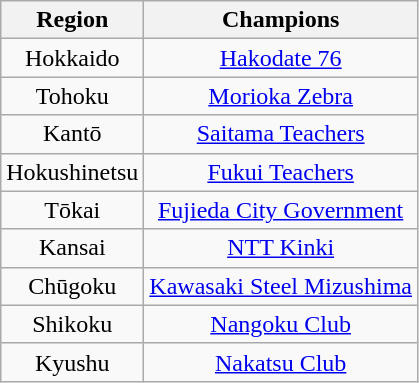<table class="wikitable" style="text-align:center;">
<tr>
<th>Region</th>
<th>Champions</th>
</tr>
<tr>
<td>Hokkaido</td>
<td><a href='#'>Hakodate 76</a></td>
</tr>
<tr>
<td>Tohoku</td>
<td><a href='#'>Morioka Zebra</a></td>
</tr>
<tr>
<td>Kantō</td>
<td><a href='#'>Saitama Teachers</a></td>
</tr>
<tr>
<td>Hokushinetsu</td>
<td><a href='#'>Fukui Teachers</a></td>
</tr>
<tr>
<td>Tōkai</td>
<td><a href='#'>Fujieda City Government</a></td>
</tr>
<tr>
<td>Kansai</td>
<td><a href='#'>NTT Kinki</a></td>
</tr>
<tr>
<td>Chūgoku</td>
<td><a href='#'>Kawasaki Steel Mizushima</a></td>
</tr>
<tr>
<td>Shikoku</td>
<td><a href='#'>Nangoku Club</a></td>
</tr>
<tr>
<td>Kyushu</td>
<td><a href='#'>Nakatsu Club</a></td>
</tr>
</table>
